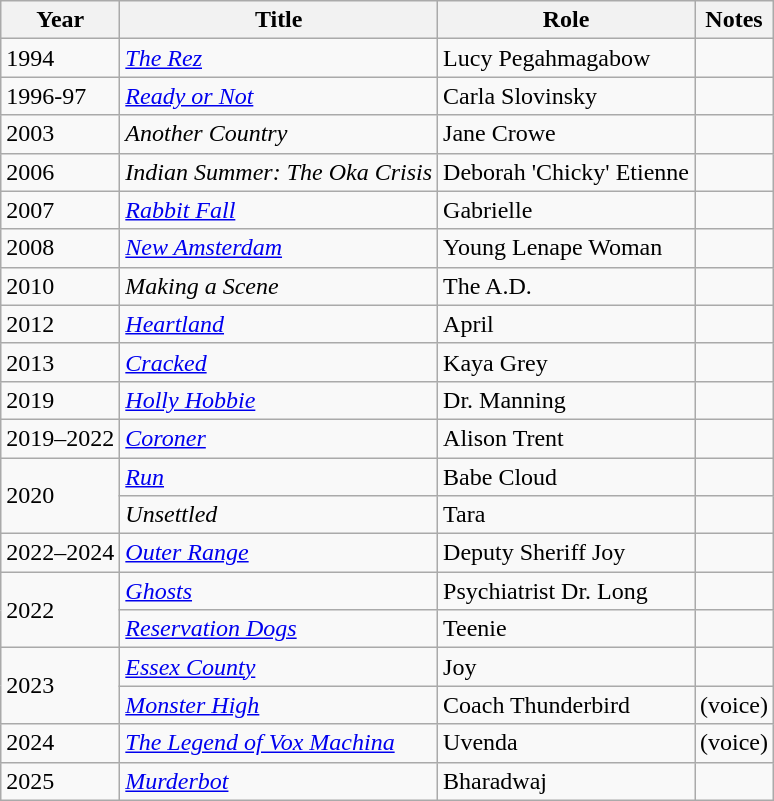<table class="wikitable sortable">
<tr>
<th>Year</th>
<th>Title</th>
<th>Role</th>
<th class="unsortable">Notes</th>
</tr>
<tr>
<td>1994</td>
<td data-sort-value="Rez, The"><em><a href='#'>The Rez</a></em></td>
<td>Lucy Pegahmagabow</td>
<td></td>
</tr>
<tr>
<td>1996-97</td>
<td><em><a href='#'>Ready or Not</a></em></td>
<td>Carla Slovinsky</td>
<td></td>
</tr>
<tr>
<td>2003</td>
<td><em>Another Country</em></td>
<td>Jane Crowe</td>
<td></td>
</tr>
<tr>
<td>2006</td>
<td><em>Indian Summer: The Oka Crisis</em></td>
<td>Deborah 'Chicky' Etienne</td>
<td></td>
</tr>
<tr>
<td>2007</td>
<td><em><a href='#'>Rabbit Fall</a></em></td>
<td>Gabrielle</td>
<td></td>
</tr>
<tr>
<td>2008</td>
<td><em><a href='#'>New Amsterdam</a></em></td>
<td>Young Lenape Woman</td>
<td></td>
</tr>
<tr>
<td>2010</td>
<td><em>Making a Scene</em></td>
<td>The A.D.</td>
<td></td>
</tr>
<tr>
<td>2012</td>
<td><em><a href='#'>Heartland</a></em></td>
<td>April</td>
<td></td>
</tr>
<tr>
<td>2013</td>
<td><em><a href='#'>Cracked</a></em></td>
<td>Kaya Grey</td>
<td></td>
</tr>
<tr>
<td>2019</td>
<td><em><a href='#'>Holly Hobbie</a></em></td>
<td>Dr. Manning</td>
<td></td>
</tr>
<tr>
<td>2019–2022</td>
<td><em><a href='#'>Coroner</a></em></td>
<td>Alison Trent</td>
<td></td>
</tr>
<tr>
<td rowspan=2>2020</td>
<td><em><a href='#'>Run</a></em></td>
<td>Babe Cloud</td>
<td></td>
</tr>
<tr>
<td><em>Unsettled</em></td>
<td>Tara</td>
<td></td>
</tr>
<tr>
<td>2022–2024</td>
<td><em><a href='#'>Outer Range</a></em></td>
<td>Deputy Sheriff Joy</td>
<td></td>
</tr>
<tr>
<td rowspan=2>2022</td>
<td><em><a href='#'>Ghosts</a></em></td>
<td>Psychiatrist Dr. Long</td>
<td></td>
</tr>
<tr>
<td><em><a href='#'>Reservation Dogs</a></em></td>
<td>Teenie</td>
<td></td>
</tr>
<tr>
<td rowspan=2>2023</td>
<td><em><a href='#'>Essex County</a></em></td>
<td>Joy</td>
<td></td>
</tr>
<tr>
<td><em><a href='#'>Monster High</a></em></td>
<td>Coach Thunderbird</td>
<td>(voice)</td>
</tr>
<tr>
<td>2024</td>
<td data-sort-value="Legend of Vox Machina, The"><em><a href='#'>The Legend of Vox Machina</a></em></td>
<td>Uvenda</td>
<td>(voice)</td>
</tr>
<tr>
<td>2025</td>
<td><em><a href='#'>Murderbot</a></em></td>
<td>Bharadwaj</td>
<td></td>
</tr>
</table>
